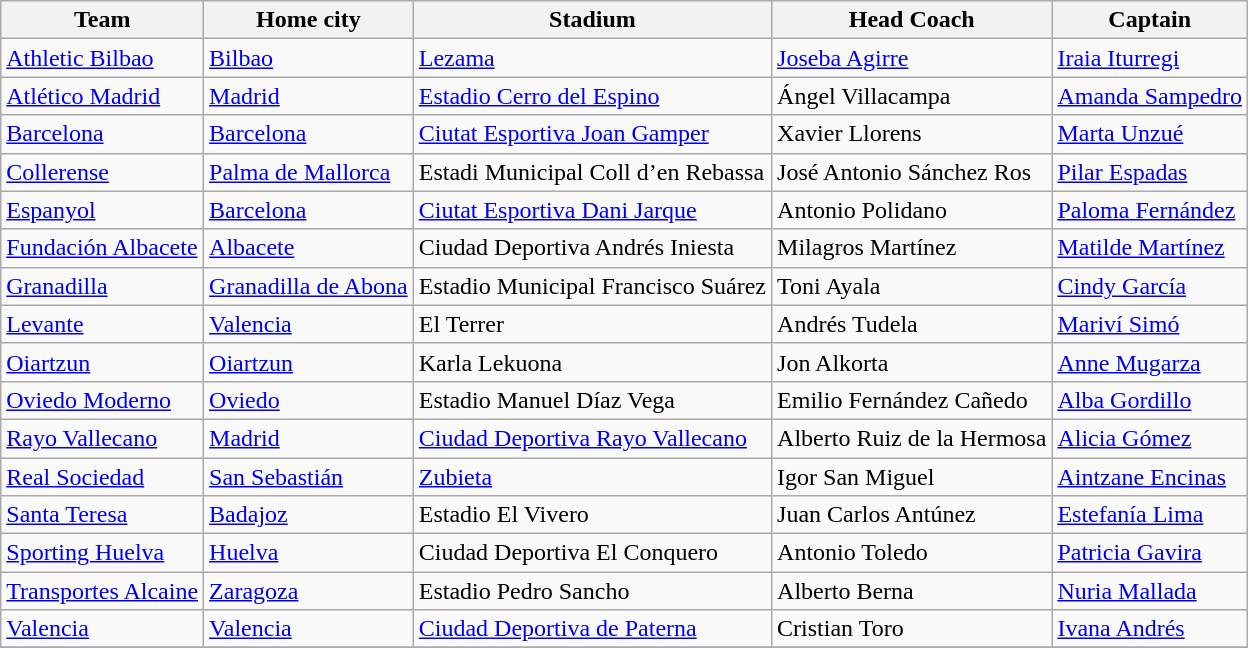<table class="wikitable sortable">
<tr>
<th>Team</th>
<th>Home city</th>
<th>Stadium</th>
<th>Head Coach</th>
<th>Captain</th>
</tr>
<tr>
<td><a href='#'>Athletic Bilbao</a></td>
<td><a href='#'>Bilbao</a></td>
<td><a href='#'>Lezama</a></td>
<td><a href='#'>Joseba Agirre</a></td>
<td><a href='#'>Iraia Iturregi</a></td>
</tr>
<tr>
<td><a href='#'>Atlético Madrid</a></td>
<td><a href='#'>Madrid</a></td>
<td><a href='#'>Estadio Cerro del Espino</a></td>
<td>Ángel Villacampa</td>
<td><a href='#'>Amanda Sampedro</a></td>
</tr>
<tr>
<td><a href='#'>Barcelona</a></td>
<td><a href='#'>Barcelona</a></td>
<td><a href='#'>Ciutat Esportiva Joan Gamper</a></td>
<td>Xavier Llorens</td>
<td><a href='#'>Marta Unzué</a></td>
</tr>
<tr>
<td><a href='#'>Collerense</a></td>
<td><a href='#'>Palma de Mallorca</a></td>
<td>Estadi Municipal Coll d’en Rebassa</td>
<td>José Antonio Sánchez Ros</td>
<td><a href='#'>Pilar Espadas</a></td>
</tr>
<tr>
<td><a href='#'>Espanyol</a></td>
<td><a href='#'>Barcelona</a></td>
<td><a href='#'>Ciutat Esportiva Dani Jarque</a></td>
<td>Antonio Polidano</td>
<td><a href='#'>Paloma Fernández</a></td>
</tr>
<tr>
<td><a href='#'>Fundación Albacete</a></td>
<td><a href='#'>Albacete</a></td>
<td>Ciudad Deportiva Andrés Iniesta</td>
<td>Milagros Martínez</td>
<td><a href='#'>Matilde Martínez</a></td>
</tr>
<tr>
<td><a href='#'>Granadilla</a></td>
<td><a href='#'>Granadilla de Abona</a></td>
<td>Estadio Municipal Francisco Suárez</td>
<td>Toni Ayala</td>
<td><a href='#'>Cindy García</a></td>
</tr>
<tr>
<td><a href='#'>Levante</a></td>
<td><a href='#'>Valencia</a></td>
<td>El Terrer</td>
<td>Andrés Tudela</td>
<td><a href='#'>Mariví Simó</a></td>
</tr>
<tr>
<td><a href='#'>Oiartzun</a></td>
<td><a href='#'>Oiartzun</a></td>
<td>Karla Lekuona</td>
<td>Jon Alkorta</td>
<td><a href='#'>Anne Mugarza</a></td>
</tr>
<tr>
<td><a href='#'>Oviedo Moderno</a></td>
<td><a href='#'>Oviedo</a></td>
<td>Estadio Manuel Díaz Vega</td>
<td>Emilio Fernández Cañedo</td>
<td><a href='#'>Alba Gordillo</a></td>
</tr>
<tr>
<td><a href='#'>Rayo Vallecano</a></td>
<td><a href='#'>Madrid</a></td>
<td><a href='#'>Ciudad Deportiva Rayo Vallecano</a></td>
<td>Alberto Ruiz de la Hermosa</td>
<td><a href='#'>Alicia Gómez</a></td>
</tr>
<tr>
<td><a href='#'>Real Sociedad</a></td>
<td><a href='#'>San Sebastián</a></td>
<td><a href='#'>Zubieta</a></td>
<td>Igor San Miguel</td>
<td><a href='#'>Aintzane Encinas</a></td>
</tr>
<tr>
<td><a href='#'>Santa Teresa</a></td>
<td><a href='#'>Badajoz</a></td>
<td>Estadio El Vivero</td>
<td>Juan Carlos Antúnez</td>
<td><a href='#'>Estefanía Lima</a></td>
</tr>
<tr>
<td><a href='#'>Sporting Huelva</a></td>
<td><a href='#'>Huelva</a></td>
<td>Ciudad Deportiva El Conquero</td>
<td>Antonio Toledo</td>
<td><a href='#'>Patricia Gavira</a></td>
</tr>
<tr>
<td><a href='#'>Transportes Alcaine</a></td>
<td><a href='#'>Zaragoza</a></td>
<td>Estadio Pedro Sancho</td>
<td>Alberto Berna</td>
<td><a href='#'>Nuria Mallada</a></td>
</tr>
<tr>
<td><a href='#'>Valencia</a></td>
<td><a href='#'>Valencia</a></td>
<td><a href='#'>Ciudad Deportiva de Paterna</a></td>
<td>Cristian Toro</td>
<td><a href='#'>Ivana Andrés</a></td>
</tr>
<tr>
</tr>
</table>
